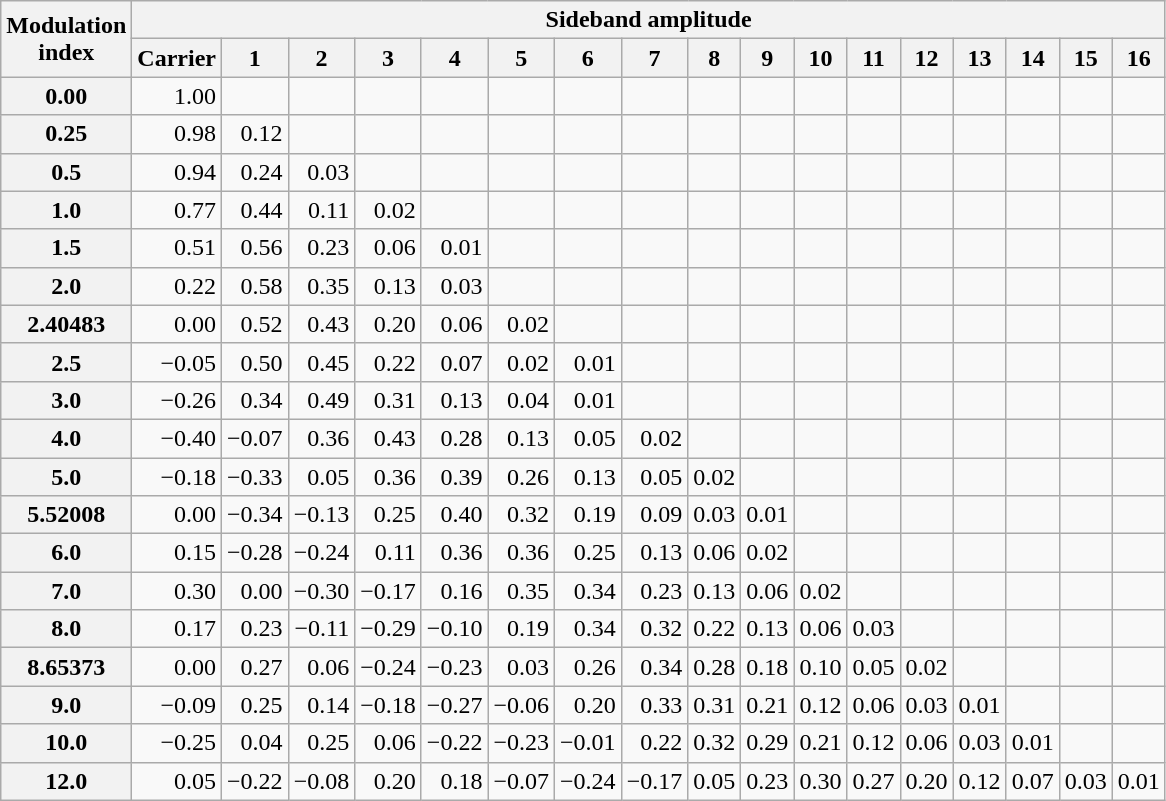<table class="wikitable" style="text-align:right;">
<tr>
<th rowspan=2>Modulation<br>index</th>
<th colspan=17>Sideband amplitude</th>
</tr>
<tr>
<th>Carrier</th>
<th>1</th>
<th>2</th>
<th>3</th>
<th>4</th>
<th>5</th>
<th>6</th>
<th>7</th>
<th>8</th>
<th>9</th>
<th>10</th>
<th>11</th>
<th>12</th>
<th>13</th>
<th>14</th>
<th>15</th>
<th>16</th>
</tr>
<tr>
<th>0.00</th>
<td>1.00</td>
<td></td>
<td></td>
<td></td>
<td></td>
<td></td>
<td></td>
<td></td>
<td></td>
<td></td>
<td></td>
<td></td>
<td></td>
<td></td>
<td></td>
<td></td>
<td></td>
</tr>
<tr>
<th>0.25</th>
<td>0.98</td>
<td>0.12</td>
<td></td>
<td></td>
<td></td>
<td></td>
<td></td>
<td></td>
<td></td>
<td></td>
<td></td>
<td></td>
<td></td>
<td></td>
<td></td>
<td></td>
<td></td>
</tr>
<tr>
<th>0.5</th>
<td>0.94</td>
<td>0.24</td>
<td>0.03</td>
<td></td>
<td></td>
<td></td>
<td></td>
<td></td>
<td></td>
<td></td>
<td></td>
<td></td>
<td></td>
<td></td>
<td></td>
<td></td>
<td></td>
</tr>
<tr>
<th>1.0</th>
<td>0.77</td>
<td>0.44</td>
<td>0.11</td>
<td>0.02</td>
<td></td>
<td></td>
<td></td>
<td></td>
<td></td>
<td></td>
<td></td>
<td></td>
<td></td>
<td></td>
<td></td>
<td></td>
<td></td>
</tr>
<tr>
<th>1.5</th>
<td>0.51</td>
<td>0.56</td>
<td>0.23</td>
<td>0.06</td>
<td>0.01</td>
<td></td>
<td></td>
<td></td>
<td></td>
<td></td>
<td></td>
<td></td>
<td></td>
<td></td>
<td></td>
<td></td>
<td></td>
</tr>
<tr>
<th>2.0</th>
<td>0.22</td>
<td>0.58</td>
<td>0.35</td>
<td>0.13</td>
<td>0.03</td>
<td></td>
<td></td>
<td></td>
<td></td>
<td></td>
<td></td>
<td></td>
<td></td>
<td></td>
<td></td>
<td></td>
<td></td>
</tr>
<tr>
<th>2.40483</th>
<td>0.00</td>
<td>0.52</td>
<td>0.43</td>
<td>0.20</td>
<td>0.06</td>
<td>0.02</td>
<td></td>
<td></td>
<td></td>
<td></td>
<td></td>
<td></td>
<td></td>
<td></td>
<td></td>
<td></td>
<td></td>
</tr>
<tr>
<th>2.5</th>
<td>−0.05</td>
<td>0.50</td>
<td>0.45</td>
<td>0.22</td>
<td>0.07</td>
<td>0.02</td>
<td>0.01</td>
<td></td>
<td></td>
<td></td>
<td></td>
<td></td>
<td></td>
<td></td>
<td></td>
<td></td>
<td></td>
</tr>
<tr>
<th>3.0</th>
<td>−0.26</td>
<td>0.34</td>
<td>0.49</td>
<td>0.31</td>
<td>0.13</td>
<td>0.04</td>
<td>0.01</td>
<td></td>
<td></td>
<td></td>
<td></td>
<td></td>
<td></td>
<td></td>
<td></td>
<td></td>
<td></td>
</tr>
<tr>
<th>4.0</th>
<td>−0.40</td>
<td>−0.07</td>
<td>0.36</td>
<td>0.43</td>
<td>0.28</td>
<td>0.13</td>
<td>0.05</td>
<td>0.02</td>
<td></td>
<td></td>
<td></td>
<td></td>
<td></td>
<td></td>
<td></td>
<td></td>
<td></td>
</tr>
<tr>
<th>5.0</th>
<td>−0.18</td>
<td>−0.33</td>
<td>0.05</td>
<td>0.36</td>
<td>0.39</td>
<td>0.26</td>
<td>0.13</td>
<td>0.05</td>
<td>0.02</td>
<td></td>
<td></td>
<td></td>
<td></td>
<td></td>
<td></td>
<td></td>
<td></td>
</tr>
<tr>
<th>5.52008</th>
<td>0.00</td>
<td>−0.34</td>
<td>−0.13</td>
<td>0.25</td>
<td>0.40</td>
<td>0.32</td>
<td>0.19</td>
<td>0.09</td>
<td>0.03</td>
<td>0.01</td>
<td></td>
<td></td>
<td></td>
<td></td>
<td></td>
<td></td>
<td></td>
</tr>
<tr>
<th>6.0</th>
<td>0.15</td>
<td>−0.28</td>
<td>−0.24</td>
<td>0.11</td>
<td>0.36</td>
<td>0.36</td>
<td>0.25</td>
<td>0.13</td>
<td>0.06</td>
<td>0.02</td>
<td></td>
<td></td>
<td></td>
<td></td>
<td></td>
<td></td>
<td></td>
</tr>
<tr>
<th>7.0</th>
<td>0.30</td>
<td>0.00</td>
<td>−0.30</td>
<td>−0.17</td>
<td>0.16</td>
<td>0.35</td>
<td>0.34</td>
<td>0.23</td>
<td>0.13</td>
<td>0.06</td>
<td>0.02</td>
<td></td>
<td></td>
<td></td>
<td></td>
<td></td>
<td></td>
</tr>
<tr>
<th>8.0</th>
<td>0.17</td>
<td>0.23</td>
<td>−0.11</td>
<td>−0.29</td>
<td>−0.10</td>
<td>0.19</td>
<td>0.34</td>
<td>0.32</td>
<td>0.22</td>
<td>0.13</td>
<td>0.06</td>
<td>0.03</td>
<td></td>
<td></td>
<td></td>
<td></td>
<td></td>
</tr>
<tr>
<th>8.65373</th>
<td>0.00</td>
<td>0.27</td>
<td>0.06</td>
<td>−0.24</td>
<td>−0.23</td>
<td>0.03</td>
<td>0.26</td>
<td>0.34</td>
<td>0.28</td>
<td>0.18</td>
<td>0.10</td>
<td>0.05</td>
<td>0.02</td>
<td></td>
<td></td>
<td></td>
<td></td>
</tr>
<tr>
<th>9.0</th>
<td>−0.09</td>
<td>0.25</td>
<td>0.14</td>
<td>−0.18</td>
<td>−0.27</td>
<td>−0.06</td>
<td>0.20</td>
<td>0.33</td>
<td>0.31</td>
<td>0.21</td>
<td>0.12</td>
<td>0.06</td>
<td>0.03</td>
<td>0.01</td>
<td></td>
<td></td>
<td></td>
</tr>
<tr>
<th>10.0</th>
<td>−0.25</td>
<td>0.04</td>
<td>0.25</td>
<td>0.06</td>
<td>−0.22</td>
<td>−0.23</td>
<td>−0.01</td>
<td>0.22</td>
<td>0.32</td>
<td>0.29</td>
<td>0.21</td>
<td>0.12</td>
<td>0.06</td>
<td>0.03</td>
<td>0.01</td>
<td></td>
<td></td>
</tr>
<tr>
<th>12.0</th>
<td>0.05</td>
<td>−0.22</td>
<td>−0.08</td>
<td>0.20</td>
<td>0.18</td>
<td>−0.07</td>
<td>−0.24</td>
<td>−0.17</td>
<td>0.05</td>
<td>0.23</td>
<td>0.30</td>
<td>0.27</td>
<td>0.20</td>
<td>0.12</td>
<td>0.07</td>
<td>0.03</td>
<td>0.01</td>
</tr>
</table>
